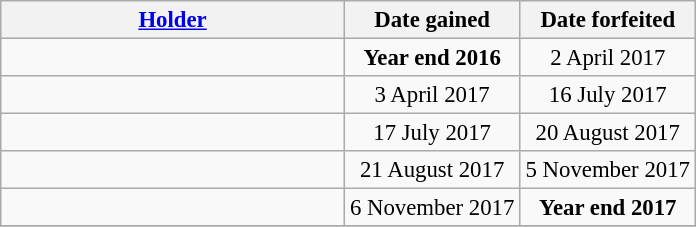<table class="wikitable" style="font-size:95%">
<tr>
<th style="width:222px;"><a href='#'>Holder</a></th>
<th style="width:110px;">Date gained</th>
<th style="width:110px;">Date forfeited</th>
</tr>
<tr>
<td></td>
<td style="text-align:center;"><strong>Year end 2016</strong></td>
<td style="text-align:center;">2 April 2017</td>
</tr>
<tr>
<td></td>
<td style="text-align:center;">3 April 2017</td>
<td style="text-align:center;">16 July 2017</td>
</tr>
<tr>
<td></td>
<td style="text-align:center;">17 July 2017</td>
<td style="text-align:center;">20 August 2017</td>
</tr>
<tr>
<td></td>
<td style="text-align:center;">21 August 2017</td>
<td style="text-align:center;">5 November 2017</td>
</tr>
<tr>
<td></td>
<td style="text-align:center;">6 November 2017</td>
<td style="text-align:center;"><strong>Year end 2017</strong></td>
</tr>
<tr>
</tr>
</table>
